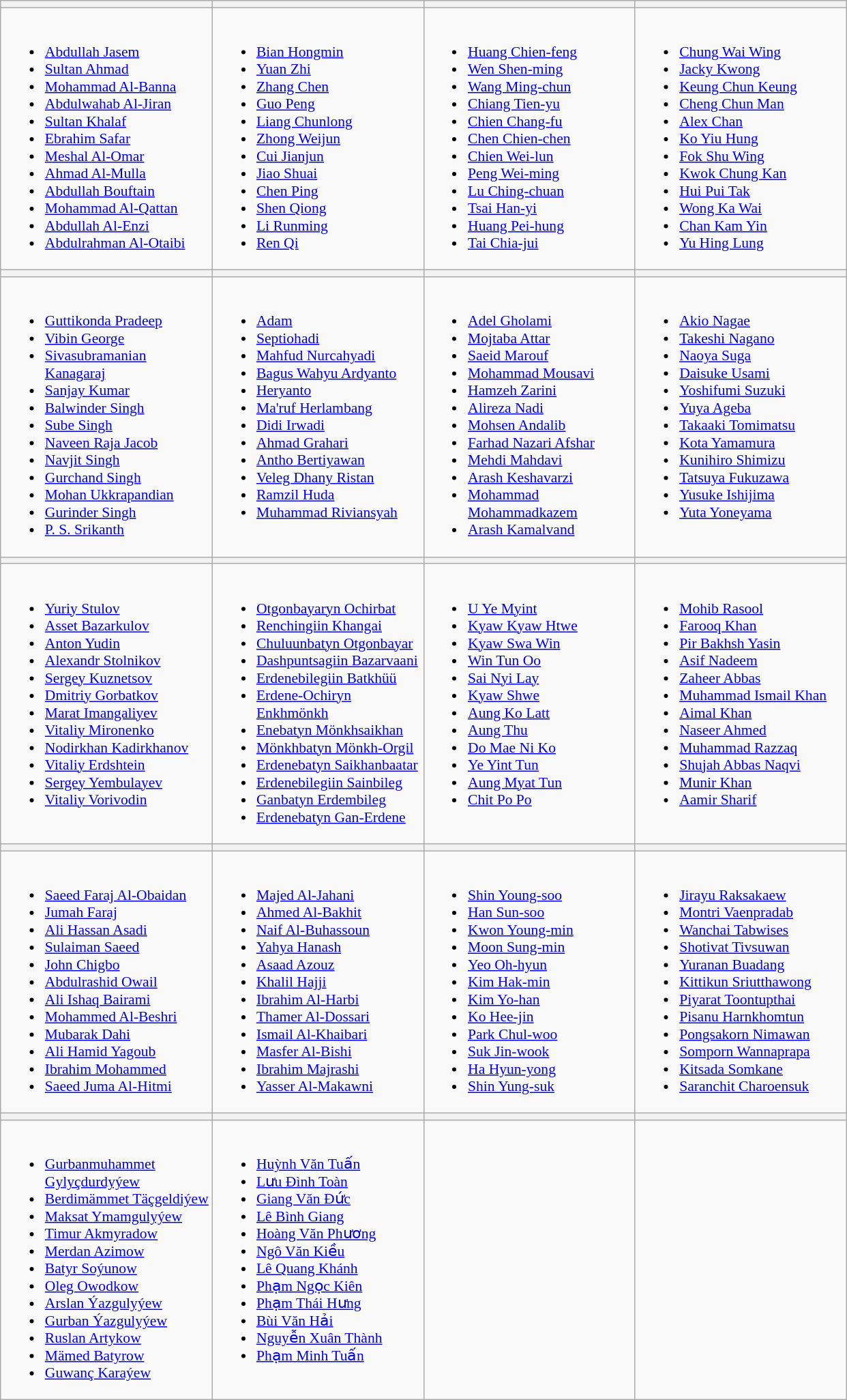<table class="wikitable" style="font-size:90%">
<tr>
<th width=200></th>
<th width=200></th>
<th width=200></th>
<th width=200></th>
</tr>
<tr>
<td valign=top><br><ul><li><a href='#'>Abdullah Jasem</a></li><li><a href='#'>Sultan Ahmad</a></li><li><a href='#'>Mohammad Al-Banna</a></li><li><a href='#'>Abdulwahab Al-Jiran</a></li><li><a href='#'>Sultan Khalaf</a></li><li><a href='#'>Ebrahim Safar</a></li><li><a href='#'>Meshal Al-Omar</a></li><li><a href='#'>Ahmad Al-Mulla</a></li><li><a href='#'>Abdullah Bouftain</a></li><li><a href='#'>Mohammad Al-Qattan</a></li><li><a href='#'>Abdullah Al-Enzi</a></li><li><a href='#'>Abdulrahman Al-Otaibi</a></li></ul></td>
<td valign=top><br><ul><li><a href='#'>Bian Hongmin</a></li><li><a href='#'>Yuan Zhi</a></li><li><a href='#'>Zhang Chen</a></li><li><a href='#'>Guo Peng</a></li><li><a href='#'>Liang Chunlong</a></li><li><a href='#'>Zhong Weijun</a></li><li><a href='#'>Cui Jianjun</a></li><li><a href='#'>Jiao Shuai</a></li><li><a href='#'>Chen Ping</a></li><li><a href='#'>Shen Qiong</a></li><li><a href='#'>Li Runming</a></li><li><a href='#'>Ren Qi</a></li></ul></td>
<td valign=top><br><ul><li><a href='#'>Huang Chien-feng</a></li><li><a href='#'>Wen Shen-ming</a></li><li><a href='#'>Wang Ming-chun</a></li><li><a href='#'>Chiang Tien-yu</a></li><li><a href='#'>Chien Chang-fu</a></li><li><a href='#'>Chen Chien-chen</a></li><li><a href='#'>Chien Wei-lun</a></li><li><a href='#'>Peng Wei-ming</a></li><li><a href='#'>Lu Ching-chuan</a></li><li><a href='#'>Tsai Han-yi</a></li><li><a href='#'>Huang Pei-hung</a></li><li><a href='#'>Tai Chia-jui</a></li></ul></td>
<td valign=top><br><ul><li><a href='#'>Chung Wai Wing</a></li><li><a href='#'>Jacky Kwong</a></li><li><a href='#'>Keung Chun Keung</a></li><li><a href='#'>Cheng Chun Man</a></li><li><a href='#'>Alex Chan</a></li><li><a href='#'>Ko Yiu Hung</a></li><li><a href='#'>Fok Shu Wing</a></li><li><a href='#'>Kwok Chung Kan</a></li><li><a href='#'>Hui Pui Tak</a></li><li><a href='#'>Wong Ka Wai</a></li><li><a href='#'>Chan Kam Yin</a></li><li><a href='#'>Yu Hing Lung</a></li></ul></td>
</tr>
<tr>
<th></th>
<th></th>
<th></th>
<th></th>
</tr>
<tr>
<td valign=top><br><ul><li><a href='#'>Guttikonda Pradeep</a></li><li><a href='#'>Vibin George</a></li><li><a href='#'>Sivasubramanian Kanagaraj</a></li><li><a href='#'>Sanjay Kumar</a></li><li><a href='#'>Balwinder Singh</a></li><li><a href='#'>Sube Singh</a></li><li><a href='#'>Naveen Raja Jacob</a></li><li><a href='#'>Navjit Singh</a></li><li><a href='#'>Gurchand Singh</a></li><li><a href='#'>Mohan Ukkrapandian</a></li><li><a href='#'>Gurinder Singh</a></li><li><a href='#'>P. S. Srikanth</a></li></ul></td>
<td valign=top><br><ul><li><a href='#'>Adam</a></li><li><a href='#'>Septiohadi</a></li><li><a href='#'>Mahfud Nurcahyadi</a></li><li><a href='#'>Bagus Wahyu Ardyanto</a></li><li><a href='#'>Heryanto</a></li><li><a href='#'>Ma'ruf Herlambang</a></li><li><a href='#'>Didi Irwadi</a></li><li><a href='#'>Ahmad Grahari</a></li><li><a href='#'>Antho Bertiyawan</a></li><li><a href='#'>Veleg Dhany Ristan</a></li><li><a href='#'>Ramzil Huda</a></li><li><a href='#'>Muhammad Riviansyah</a></li></ul></td>
<td valign=top><br><ul><li><a href='#'>Adel Gholami</a></li><li><a href='#'>Mojtaba Attar</a></li><li><a href='#'>Saeid Marouf</a></li><li><a href='#'>Mohammad Mousavi</a></li><li><a href='#'>Hamzeh Zarini</a></li><li><a href='#'>Alireza Nadi</a></li><li><a href='#'>Mohsen Andalib</a></li><li><a href='#'>Farhad Nazari Afshar</a></li><li><a href='#'>Mehdi Mahdavi</a></li><li><a href='#'>Arash Keshavarzi</a></li><li><a href='#'>Mohammad Mohammadkazem</a></li><li><a href='#'>Arash Kamalvand</a></li></ul></td>
<td valign=top><br><ul><li><a href='#'>Akio Nagae</a></li><li><a href='#'>Takeshi Nagano</a></li><li><a href='#'>Naoya Suga</a></li><li><a href='#'>Daisuke Usami</a></li><li><a href='#'>Yoshifumi Suzuki</a></li><li><a href='#'>Yuya Ageba</a></li><li><a href='#'>Takaaki Tomimatsu</a></li><li><a href='#'>Kota Yamamura</a></li><li><a href='#'>Kunihiro Shimizu</a></li><li><a href='#'>Tatsuya Fukuzawa</a></li><li><a href='#'>Yusuke Ishijima</a></li><li><a href='#'>Yuta Yoneyama</a></li></ul></td>
</tr>
<tr>
<th></th>
<th></th>
<th></th>
<th></th>
</tr>
<tr>
<td valign=top><br><ul><li><a href='#'>Yuriy Stulov</a></li><li><a href='#'>Asset Bazarkulov</a></li><li><a href='#'>Anton Yudin</a></li><li><a href='#'>Alexandr Stolnikov</a></li><li><a href='#'>Sergey Kuznetsov</a></li><li><a href='#'>Dmitriy Gorbatkov</a></li><li><a href='#'>Marat Imangaliyev</a></li><li><a href='#'>Vitaliy Mironenko</a></li><li><a href='#'>Nodirkhan Kadirkhanov</a></li><li><a href='#'>Vitaliy Erdshtein</a></li><li><a href='#'>Sergey Yembulayev</a></li><li><a href='#'>Vitaliy Vorivodin</a></li></ul></td>
<td valign=top><br><ul><li><a href='#'>Otgonbayaryn Ochirbat</a></li><li><a href='#'>Renchingiin Khangai</a></li><li><a href='#'>Chuluunbatyn Otgonbayar</a></li><li><a href='#'>Dashpuntsagiin Bazarvaani</a></li><li><a href='#'>Erdenebilegiin Batkhüü</a></li><li><a href='#'>Erdene-Ochiryn Enkhmönkh</a></li><li><a href='#'>Enebatyn Mönkhsaikhan</a></li><li><a href='#'>Mönkhbatyn Mönkh-Orgil</a></li><li><a href='#'>Erdenebatyn Saikhanbaatar</a></li><li><a href='#'>Erdenebilegiin Sainbileg</a></li><li><a href='#'>Ganbatyn Erdembileg</a></li><li><a href='#'>Erdenebatyn Gan-Erdene</a></li></ul></td>
<td valign=top><br><ul><li><a href='#'>U Ye Myint</a></li><li><a href='#'>Kyaw Kyaw Htwe</a></li><li><a href='#'>Kyaw Swa Win</a></li><li><a href='#'>Win Tun Oo</a></li><li><a href='#'>Sai Nyi Lay</a></li><li><a href='#'>Kyaw Shwe</a></li><li><a href='#'>Aung Ko Latt</a></li><li><a href='#'>Aung Thu</a></li><li><a href='#'>Do Mae Ni Ko</a></li><li><a href='#'>Ye Yint Tun</a></li><li><a href='#'>Aung Myat Tun</a></li><li><a href='#'>Chit Po Po</a></li></ul></td>
<td valign=top><br><ul><li><a href='#'>Mohib Rasool</a></li><li><a href='#'>Farooq Khan</a></li><li><a href='#'>Pir Bakhsh Yasin</a></li><li><a href='#'>Asif Nadeem</a></li><li><a href='#'>Zaheer Abbas</a></li><li><a href='#'>Muhammad Ismail Khan</a></li><li><a href='#'>Aimal Khan</a></li><li><a href='#'>Naseer Ahmed</a></li><li><a href='#'>Muhammad Razzaq</a></li><li><a href='#'>Shujah Abbas Naqvi</a></li><li><a href='#'>Munir Khan</a></li><li><a href='#'>Aamir Sharif</a></li></ul></td>
</tr>
<tr>
<th></th>
<th></th>
<th></th>
<th></th>
</tr>
<tr>
<td valign=top><br><ul><li><a href='#'>Saeed Faraj Al-Obaidan</a></li><li><a href='#'>Jumah Faraj</a></li><li><a href='#'>Ali Hassan Asadi</a></li><li><a href='#'>Sulaiman Saeed</a></li><li><a href='#'>John Chigbo</a></li><li><a href='#'>Abdulrashid Owail</a></li><li><a href='#'>Ali Ishaq Bairami</a></li><li><a href='#'>Mohammed Al-Beshri</a></li><li><a href='#'>Mubarak Dahi</a></li><li><a href='#'>Ali Hamid Yagoub</a></li><li><a href='#'>Ibrahim Mohammed</a></li><li><a href='#'>Saeed Juma Al-Hitmi</a></li></ul></td>
<td valign=top><br><ul><li><a href='#'>Majed Al-Jahani</a></li><li><a href='#'>Ahmed Al-Bakhit</a></li><li><a href='#'>Naif Al-Buhassoun</a></li><li><a href='#'>Yahya Hanash</a></li><li><a href='#'>Asaad Azouz</a></li><li><a href='#'>Khalil Hajji</a></li><li><a href='#'>Ibrahim Al-Harbi</a></li><li><a href='#'>Thamer Al-Dossari</a></li><li><a href='#'>Ismail Al-Khaibari</a></li><li><a href='#'>Masfer Al-Bishi</a></li><li><a href='#'>Ibrahim Majrashi</a></li><li><a href='#'>Yasser Al-Makawni</a></li></ul></td>
<td valign=top><br><ul><li><a href='#'>Shin Young-soo</a></li><li><a href='#'>Han Sun-soo</a></li><li><a href='#'>Kwon Young-min</a></li><li><a href='#'>Moon Sung-min</a></li><li><a href='#'>Yeo Oh-hyun</a></li><li><a href='#'>Kim Hak-min</a></li><li><a href='#'>Kim Yo-han</a></li><li><a href='#'>Ko Hee-jin</a></li><li><a href='#'>Park Chul-woo</a></li><li><a href='#'>Suk Jin-wook</a></li><li><a href='#'>Ha Hyun-yong</a></li><li><a href='#'>Shin Yung-suk</a></li></ul></td>
<td valign=top><br><ul><li><a href='#'>Jirayu Raksakaew</a></li><li><a href='#'>Montri Vaenpradab</a></li><li><a href='#'>Wanchai Tabwises</a></li><li><a href='#'>Shotivat Tivsuwan</a></li><li><a href='#'>Yuranan Buadang</a></li><li><a href='#'>Kittikun Sriutthawong</a></li><li><a href='#'>Piyarat Toontupthai</a></li><li><a href='#'>Pisanu Harnkhomtun</a></li><li><a href='#'>Pongsakorn Nimawan</a></li><li><a href='#'>Somporn Wannaprapa</a></li><li><a href='#'>Kitsada Somkane</a></li><li><a href='#'>Saranchit Charoensuk</a></li></ul></td>
</tr>
<tr>
<th></th>
<th></th>
<th></th>
<th></th>
</tr>
<tr>
<td valign=top><br><ul><li><a href='#'>Gurbanmuhammet Gylyçdurdyýew</a></li><li><a href='#'>Berdimämmet Täçgeldiýew</a></li><li><a href='#'>Maksat Ymamgulyýew</a></li><li><a href='#'>Timur Akmyradow</a></li><li><a href='#'>Merdan Azimow</a></li><li><a href='#'>Batyr Soýunow</a></li><li><a href='#'>Oleg Owodkow</a></li><li><a href='#'>Arslan Ýazgulyýew</a></li><li><a href='#'>Gurban Ýazgulyýew</a></li><li><a href='#'>Ruslan Artykow</a></li><li><a href='#'>Mämed Batyrow</a></li><li><a href='#'>Guwanç Karaýew</a></li></ul></td>
<td valign=top><br><ul><li><a href='#'>Huỳnh Văn Tuấn</a></li><li><a href='#'>Lưu Đình Toàn</a></li><li><a href='#'>Giang Văn Đức</a></li><li><a href='#'>Lê Bình Giang</a></li><li><a href='#'>Hoàng Văn Phương</a></li><li><a href='#'>Ngô Văn Kiều</a></li><li><a href='#'>Lê Quang Khánh</a></li><li><a href='#'>Phạm Ngọc Kiên</a></li><li><a href='#'>Phạm Thái Hưng</a></li><li><a href='#'>Bùi Văn Hải</a></li><li><a href='#'>Nguyễn Xuân Thành</a></li><li><a href='#'>Phạm Minh Tuấn</a></li></ul></td>
<td valign=top></td>
<td valign=top></td>
</tr>
</table>
